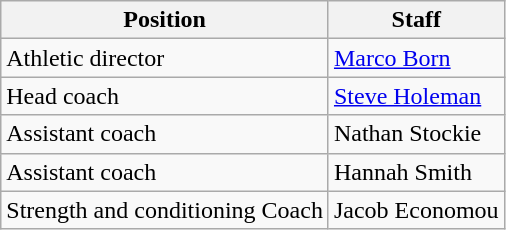<table class="wikitable">
<tr>
<th>Position</th>
<th>Staff</th>
</tr>
<tr>
<td>Athletic director</td>
<td> <a href='#'>Marco Born</a></td>
</tr>
<tr>
<td>Head coach</td>
<td> <a href='#'>Steve Holeman</a></td>
</tr>
<tr>
<td>Assistant coach</td>
<td> Nathan Stockie</td>
</tr>
<tr>
<td>Assistant coach</td>
<td> Hannah Smith</td>
</tr>
<tr>
<td>Strength and conditioning Coach</td>
<td> Jacob Economou</td>
</tr>
</table>
